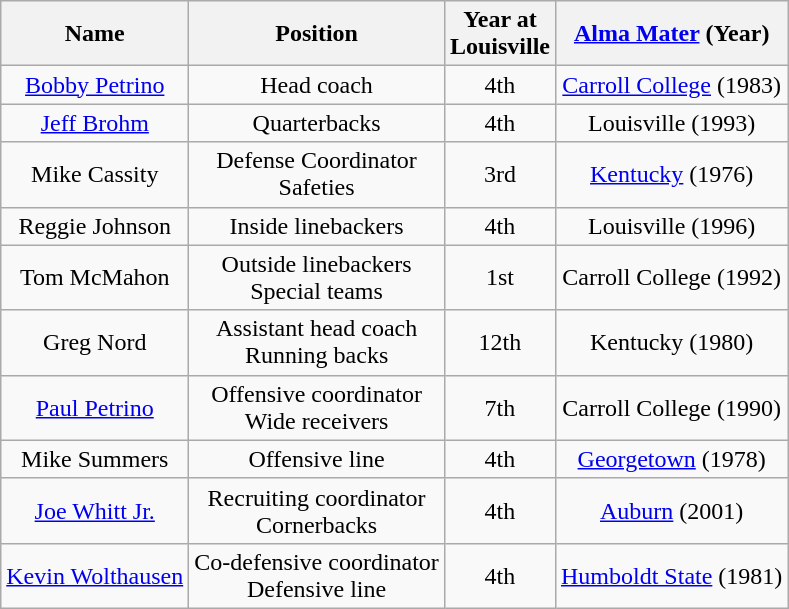<table class="wikitable">
<tr>
<th>Name</th>
<th>Position</th>
<th>Year at<br>Louisville</th>
<th><a href='#'>Alma Mater</a> (Year)</th>
</tr>
<tr align="center">
<td><a href='#'>Bobby Petrino</a></td>
<td>Head coach</td>
<td>4th</td>
<td><a href='#'>Carroll College</a> (1983)</td>
</tr>
<tr align="center">
<td><a href='#'>Jeff Brohm</a></td>
<td>Quarterbacks</td>
<td>4th</td>
<td>Louisville (1993)</td>
</tr>
<tr align="center">
<td>Mike Cassity</td>
<td>Defense Coordinator<br>Safeties</td>
<td>3rd</td>
<td><a href='#'>Kentucky</a> (1976)</td>
</tr>
<tr align="center">
<td>Reggie Johnson</td>
<td>Inside linebackers</td>
<td>4th</td>
<td>Louisville (1996)</td>
</tr>
<tr align="center">
<td>Tom McMahon</td>
<td>Outside linebackers<br>Special teams</td>
<td>1st</td>
<td>Carroll College (1992)</td>
</tr>
<tr align="center">
<td>Greg Nord</td>
<td>Assistant head coach<br>Running backs</td>
<td>12th</td>
<td>Kentucky (1980)</td>
</tr>
<tr align="center">
<td><a href='#'>Paul Petrino</a></td>
<td>Offensive coordinator<br>Wide receivers</td>
<td>7th</td>
<td>Carroll College (1990)</td>
</tr>
<tr align="center">
<td>Mike Summers</td>
<td>Offensive line</td>
<td>4th</td>
<td><a href='#'>Georgetown</a> (1978)</td>
</tr>
<tr align="center">
<td><a href='#'>Joe Whitt Jr.</a></td>
<td>Recruiting coordinator<br>Cornerbacks</td>
<td>4th</td>
<td><a href='#'>Auburn</a> (2001)</td>
</tr>
<tr align="center">
<td><a href='#'>Kevin Wolthausen</a></td>
<td>Co-defensive coordinator<br>Defensive line</td>
<td>4th</td>
<td><a href='#'>Humboldt State</a> (1981)</td>
</tr>
</table>
